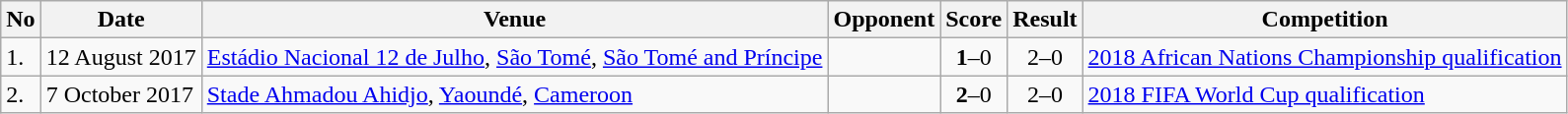<table class="wikitable" style="font-size:100%;">
<tr>
<th>No</th>
<th>Date</th>
<th>Venue</th>
<th>Opponent</th>
<th>Score</th>
<th>Result</th>
<th>Competition</th>
</tr>
<tr>
<td>1.</td>
<td>12 August 2017</td>
<td><a href='#'>Estádio Nacional 12 de Julho</a>, <a href='#'>São Tomé</a>, <a href='#'>São Tomé and Príncipe</a></td>
<td></td>
<td align=center><strong>1</strong>–0</td>
<td align=center>2–0</td>
<td><a href='#'>2018 African Nations Championship qualification</a></td>
</tr>
<tr>
<td>2.</td>
<td>7 October 2017</td>
<td><a href='#'>Stade Ahmadou Ahidjo</a>, <a href='#'>Yaoundé</a>, <a href='#'>Cameroon</a></td>
<td></td>
<td align=center><strong>2</strong>–0</td>
<td align=center>2–0</td>
<td><a href='#'>2018 FIFA World Cup qualification</a></td>
</tr>
</table>
